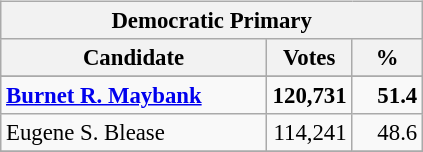<table class="wikitable" align="left" style="margin: 1em 1em 1em 0; font-size: 95%;">
<tr>
<th colspan="3">Democratic Primary</th>
</tr>
<tr>
<th colspan="1" style="width: 170px">Candidate</th>
<th style="width: 50px">Votes</th>
<th style="width: 40px">%</th>
</tr>
<tr>
</tr>
<tr>
<td><strong><a href='#'>Burnet R. Maybank</a></strong></td>
<td align="right"><strong>120,731</strong></td>
<td align="right"><strong>51.4</strong></td>
</tr>
<tr>
<td>Eugene S. Blease</td>
<td align="right">114,241</td>
<td align="right">48.6</td>
</tr>
<tr>
</tr>
</table>
